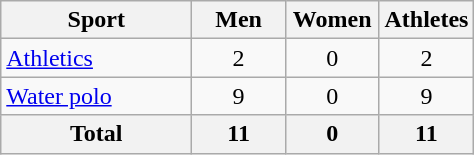<table class="wikitable sortable" style="text-align:center;">
<tr>
<th width=120>Sport</th>
<th width=55>Men</th>
<th width=55>Women</th>
<th width="55">Athletes</th>
</tr>
<tr>
<td align=left><a href='#'>Athletics</a></td>
<td>2</td>
<td>0</td>
<td>2</td>
</tr>
<tr>
<td align=left><a href='#'>Water polo</a></td>
<td>9</td>
<td>0</td>
<td>9</td>
</tr>
<tr>
<th>Total</th>
<th>11</th>
<th>0</th>
<th>11</th>
</tr>
</table>
